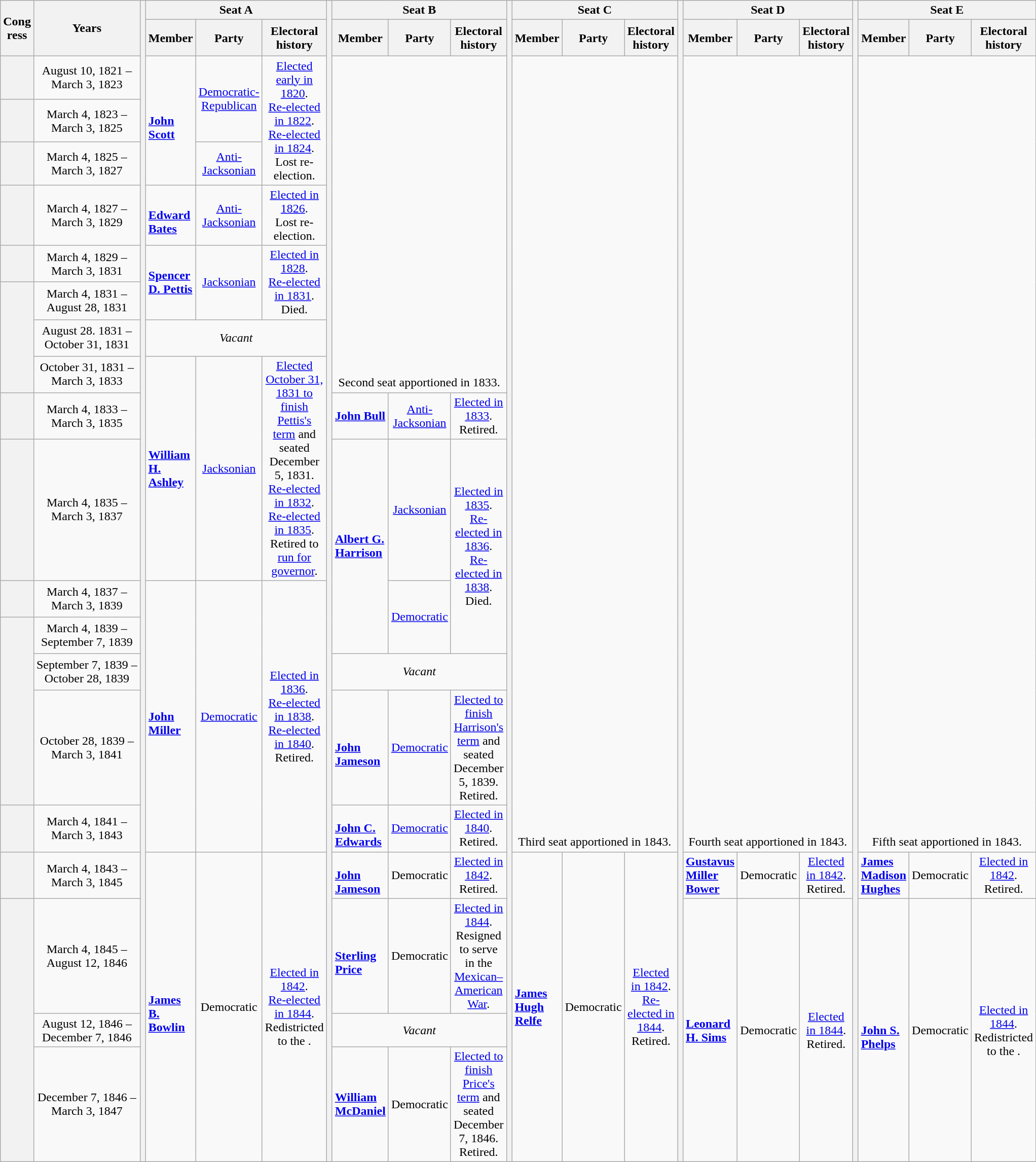<table class=wikitable style="text-align:center">
<tr>
<th rowspan=2>Cong<br>ress</th>
<th rowspan=2>Years</th>
<th rowspan=99></th>
<th colspan=3>Seat A</th>
<th rowspan=99></th>
<th colspan=3>Seat B</th>
<th rowspan=99></th>
<th colspan=3>Seat C</th>
<th rowspan=99></th>
<th colspan=3>Seat D</th>
<th rowspan=99></th>
<th colspan=3>Seat E</th>
</tr>
<tr style="height:3em">
<th>Member</th>
<th>Party</th>
<th>Electoral history</th>
<th>Member</th>
<th>Party</th>
<th>Electoral history</th>
<th>Member</th>
<th>Party</th>
<th>Electoral history</th>
<th>Member</th>
<th>Party</th>
<th>Electoral history</th>
<th>Member</th>
<th>Party</th>
<th>Electoral history</th>
</tr>
<tr style="height:3em">
<th></th>
<td nowrap>August 10, 1821 –<br>March 3, 1823</td>
<td rowspan=3 align=left><br><strong><a href='#'>John Scott</a></strong><br></td>
<td rowspan=2 ><a href='#'>Democratic-Republican</a></td>
<td rowspan=3><a href='#'>Elected early in 1820</a>.<br><a href='#'>Re-elected in 1822</a>.<br><a href='#'>Re-elected in 1824</a>.<br>Lost re-election.</td>
<td rowspan=8 colspan=3 valign=bottom>Second seat apportioned in 1833.</td>
<td rowspan=15 colspan=3 valign=bottom>Third seat apportioned in 1843.</td>
<td rowspan=15 colspan=3 valign=bottom>Fourth seat apportioned in 1843.</td>
<td rowspan=15 colspan=3 valign=bottom>Fifth seat apportioned in 1843.</td>
</tr>
<tr style="height:3em">
<th></th>
<td nowrap>March 4, 1823 –<br>March 3, 1825</td>
</tr>
<tr style="height:3em">
<th></th>
<td nowrap>March 4, 1825 –<br>March 3, 1827</td>
<td><a href='#'>Anti-Jacksonian</a></td>
</tr>
<tr style="height:3em">
<th></th>
<td nowrap>March 4, 1827 –<br>March 3, 1829</td>
<td align=left><br><strong><a href='#'>Edward Bates</a></strong><br></td>
<td><a href='#'>Anti-Jacksonian</a></td>
<td><a href='#'>Elected in 1826</a>.<br>Lost re-election.</td>
</tr>
<tr style="height:3em">
<th></th>
<td nowrap>March 4, 1829 –<br>March 3, 1831</td>
<td rowspan=2 align=left><strong><a href='#'>Spencer D. Pettis</a></strong><br></td>
<td rowspan=2 ><a href='#'>Jacksonian</a></td>
<td rowspan=2><a href='#'>Elected in 1828</a>.<br><a href='#'>Re-elected in 1831</a>.<br>Died.</td>
</tr>
<tr style="height:3em">
<th rowspan=3></th>
<td nowrap>March 4, 1831 –<br>August 28, 1831</td>
</tr>
<tr style="height:3em">
<td nowrap>August 28. 1831 –<br>October 31, 1831</td>
<td colspan=3><em>Vacant</em></td>
</tr>
<tr style="height:3em">
<td nowrap>October 31, 1831 –<br>March 3, 1833</td>
<td rowspan=3 align=left><strong><a href='#'>William H. Ashley</a></strong><br></td>
<td rowspan=3 ><a href='#'>Jacksonian</a></td>
<td rowspan=3><a href='#'>Elected October 31, 1831 to finish Pettis's term</a> and seated December 5, 1831.<br><a href='#'>Re-elected in 1832</a>.<br><a href='#'>Re-elected in 1835</a>.<br>Retired to <a href='#'>run for governor</a>.</td>
</tr>
<tr style="height:3em">
<th></th>
<td nowrap>March 4, 1833 –<br>March 3, 1835</td>
<td align=left><strong><a href='#'>John Bull</a></strong><br></td>
<td><a href='#'>Anti-Jacksonian</a></td>
<td><a href='#'>Elected in 1833</a>.<br>Retired.</td>
</tr>
<tr style="height:3em">
<th></th>
<td nowrap>March 4, 1835 –<br>March 3, 1837</td>
<td rowspan=3 align=left><strong><a href='#'>Albert G. Harrison</a></strong><br></td>
<td><a href='#'>Jacksonian</a></td>
<td rowspan=3><a href='#'>Elected in 1835</a>.<br><a href='#'>Re-elected in 1836</a>.<br><a href='#'>Re-elected in 1838</a>.<br>Died.</td>
</tr>
<tr style="height:3em">
<th></th>
<td nowrap>March 4, 1837 –<br>March 3, 1839</td>
<td rowspan=5 align=left><br><strong><a href='#'>John Miller</a></strong><br></td>
<td rowspan=5 ><a href='#'>Democratic</a></td>
<td rowspan=5><a href='#'>Elected in 1836</a>.<br><a href='#'>Re-elected in 1838</a>.<br><a href='#'>Re-elected in 1840</a>.<br>Retired.</td>
<td rowspan=2 ><a href='#'>Democratic</a></td>
</tr>
<tr style="height:3em">
<th rowspan=3></th>
<td nowrap>March 4, 1839 –<br>September 7, 1839</td>
</tr>
<tr style="height:3em">
<td nowrap>September 7, 1839 –<br>October 28, 1839</td>
<td colspan=3><em>Vacant</em></td>
</tr>
<tr style="height:3em">
<td nowrap>October 28, 1839 –<br>March 3, 1841</td>
<td align=left><br><strong><a href='#'>John Jameson</a></strong><br></td>
<td><a href='#'>Democratic</a></td>
<td><a href='#'>Elected to finish Harrison's term</a> and seated December 5, 1839.<br>Retired.</td>
</tr>
<tr style="height:3em">
<th></th>
<td nowrap>March 4, 1841 –<br>March 3, 1843</td>
<td align=left><br><strong><a href='#'>John C. Edwards</a></strong><br></td>
<td><a href='#'>Democratic</a></td>
<td><a href='#'>Elected in 1840</a>.<br>Retired.</td>
</tr>
<tr>
<th></th>
<td nowrap>March 4, 1843 –<br>March 3, 1845</td>
<td rowspan=4 align=left><br><strong><a href='#'>James B. Bowlin</a></strong><br></td>
<td rowspan=4 >Democratic</td>
<td rowspan=4><a href='#'>Elected in 1842</a>.<br><a href='#'>Re-elected in 1844</a>.<br>Redistricted to the .</td>
<td align=left><br><strong><a href='#'>John Jameson</a></strong><br></td>
<td>Democratic</td>
<td><a href='#'>Elected in 1842</a>.<br>Retired.</td>
<td rowspan=4 align=left><strong><a href='#'>James Hugh Relfe</a></strong><br></td>
<td rowspan=4 >Democratic</td>
<td rowspan=4><a href='#'>Elected in 1842</a>.<br><a href='#'>Re-elected in 1844</a>.<br>Retired.</td>
<td align=left><strong><a href='#'>Gustavus Miller Bower</a></strong><br></td>
<td>Democratic</td>
<td><a href='#'>Elected in 1842</a>.<br>Retired.</td>
<td align=left><strong><a href='#'>James Madison Hughes</a></strong><br></td>
<td>Democratic</td>
<td><a href='#'>Elected in 1842</a>.<br>Retired.</td>
</tr>
<tr>
<th rowspan=3></th>
<td nowrap>March 4, 1845 –<br>August 12, 1846</td>
<td align=left><br><strong><a href='#'>Sterling Price</a></strong><br></td>
<td>Democratic</td>
<td><a href='#'>Elected in 1844</a>.<br>Resigned to serve in the <a href='#'>Mexican–American War</a>.</td>
<td rowspan=3 align=left><strong><a href='#'>Leonard H. Sims</a></strong><br></td>
<td rowspan=3 >Democratic</td>
<td rowspan=3><a href='#'>Elected in 1844</a>.<br>Retired.</td>
<td rowspan=3 align=left><br><strong><a href='#'>John S. Phelps</a></strong><br></td>
<td rowspan=3 >Democratic</td>
<td rowspan=3><a href='#'>Elected in 1844</a>.<br>Redistricted to the .</td>
</tr>
<tr>
<td nowrap>August 12, 1846 –<br>December 7, 1846</td>
<td colspan=3><em>Vacant</em></td>
</tr>
<tr>
<td nowrap>December 7, 1846 –<br>March 3, 1847</td>
<td align=left><strong><a href='#'>William McDaniel</a></strong><br></td>
<td>Democratic</td>
<td><a href='#'>Elected to finish Price's term</a> and seated December 7, 1846.<br>Retired.</td>
</tr>
</table>
